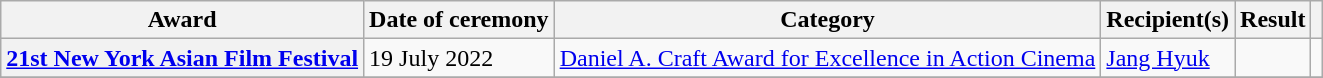<table class="wikitable sortable plainrowheaders">
<tr>
<th scope="col">Award</th>
<th scope="col">Date of ceremony</th>
<th scope="col">Category</th>
<th scope="col">Recipient(s)</th>
<th scope="col">Result</th>
<th scope="col" class="unsortable"></th>
</tr>
<tr>
<th scope="row" rowspan="1"><a href='#'>21st New York Asian Film Festival</a></th>
<td>19 July 2022</td>
<td><a href='#'>Daniel A. Craft Award for Excellence in Action Cinema</a></td>
<td><a href='#'>Jang Hyuk</a></td>
<td></td>
<td></td>
</tr>
<tr>
</tr>
</table>
